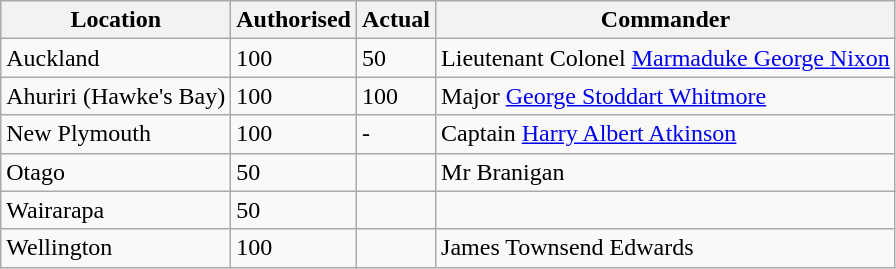<table class="wikitable">
<tr>
<th header 1>Location</th>
<th header 2>Authorised</th>
<th header 3>Actual</th>
<th header 4>Commander</th>
</tr>
<tr>
<td row 1, cell 1>Auckland</td>
<td row 1, cell 2>100</td>
<td row 1, cell 3>50</td>
<td row 1, cell 4>Lieutenant Colonel <a href='#'>Marmaduke George Nixon</a></td>
</tr>
<tr>
<td row 2, cell 1>Ahuriri (Hawke's Bay)</td>
<td row 2, cell 2>100</td>
<td row 2, cell 3>100</td>
<td row 2, cell 4>Major <a href='#'>George Stoddart Whitmore</a></td>
</tr>
<tr>
<td row 3, cell 1>New Plymouth</td>
<td row 3, cell 2>100</td>
<td row 3, cell 3>-</td>
<td row 3, cell 4>Captain <a href='#'>Harry Albert Atkinson</a></td>
</tr>
<tr>
<td row 4, cell 1>Otago</td>
<td row 4, cell 2>50</td>
<td row 4, cell 3></td>
<td row 4, cell 4>Mr Branigan</td>
</tr>
<tr>
<td row 5, cell 1>Wairarapa</td>
<td row 5, cell 2>50</td>
<td row 5, cell 3></td>
<td rwo 5, cell 3></td>
</tr>
<tr>
<td row 6, cell 1>Wellington</td>
<td row 6, cell 2>100</td>
<td row 6, cell 3></td>
<td row 6, cell 4>James Townsend Edwards</td>
</tr>
</table>
